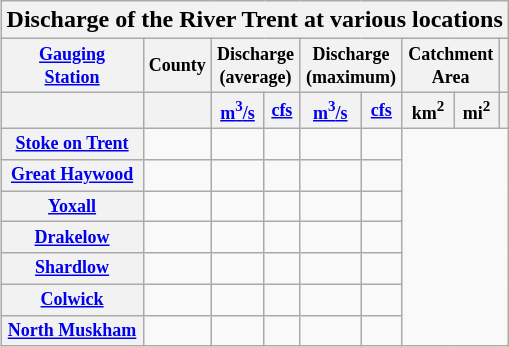<table class="wikitable sortable collapsible collapsed" style="float: right; clear: right; margin-left: 0.5em">
<tr>
<th colspan=11>Discharge of the River Trent at various locations</th>
</tr>
<tr style="font-size:9pt">
<th><a href='#'>Gauging <br> Station</a></th>
<th>County</th>
<th colspan=2>Discharge <br>(average)</th>
<th colspan=2>Discharge <br>(maximum)</th>
<th colspan=2>Catchment <br>Area</th>
<th></th>
</tr>
<tr style="font-size:9pt">
<th></th>
<th></th>
<th><a href='#'>m<sup>3</sup>/s</a></th>
<th><a href='#'>cfs</a></th>
<th><a href='#'>m<sup>3</sup>/s</a></th>
<th><a href='#'>cfs</a></th>
<th>km<sup>2</sup></th>
<th>mi<sup>2</sup></th>
<th></th>
</tr>
<tr style="font-size:9pt">
<th scope=row><a href='#'>Stoke on Trent</a></th>
<td></td>
<td></td>
<td></td>
<td></td>
<td></td>
</tr>
<tr style="font-size:9pt">
<th scope=row><a href='#'>Great Haywood</a></th>
<td></td>
<td></td>
<td></td>
<td></td>
<td></td>
</tr>
<tr style="font-size:9pt">
<th scope=row><a href='#'>Yoxall</a></th>
<td></td>
<td></td>
<td></td>
<td></td>
<td></td>
</tr>
<tr style="font-size:9pt">
<th scope=row><a href='#'>Drakelow</a></th>
<td></td>
<td></td>
<td></td>
<td></td>
<td></td>
</tr>
<tr style="font-size:9pt">
<th scope=row><a href='#'>Shardlow</a></th>
<td></td>
<td></td>
<td></td>
<td></td>
<td></td>
</tr>
<tr style="font-size:9pt">
<th scope=row><a href='#'>Colwick</a></th>
<td></td>
<td></td>
<td></td>
<td></td>
<td></td>
</tr>
<tr style="font-size:9pt">
<th scope=row><a href='#'>North Muskham</a></th>
<td></td>
<td></td>
<td></td>
<td></td>
<td></td>
</tr>
</table>
